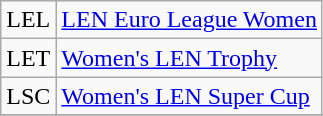<table class="wikitable">
<tr>
<td>LEL</td>
<td><a href='#'>LEN Euro League Women</a></td>
</tr>
<tr>
<td>LET</td>
<td><a href='#'>Women's LEN Trophy</a></td>
</tr>
<tr>
<td>LSC</td>
<td><a href='#'>Women's LEN Super Cup</a></td>
</tr>
<tr>
</tr>
</table>
